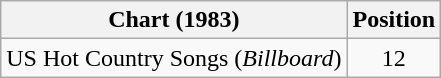<table class="wikitable">
<tr>
<th>Chart (1983)</th>
<th>Position</th>
</tr>
<tr>
<td>US Hot Country Songs (<em>Billboard</em>)</td>
<td align="center">12</td>
</tr>
</table>
